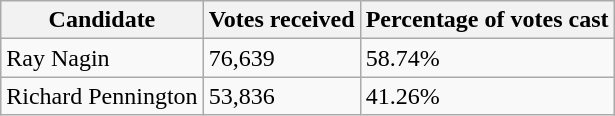<table class="wikitable">
<tr>
<th>Candidate</th>
<th>Votes received</th>
<th>Percentage of votes cast</th>
</tr>
<tr>
<td>Ray Nagin</td>
<td>76,639</td>
<td>58.74%</td>
</tr>
<tr>
<td>Richard Pennington</td>
<td>53,836</td>
<td>41.26%</td>
</tr>
</table>
